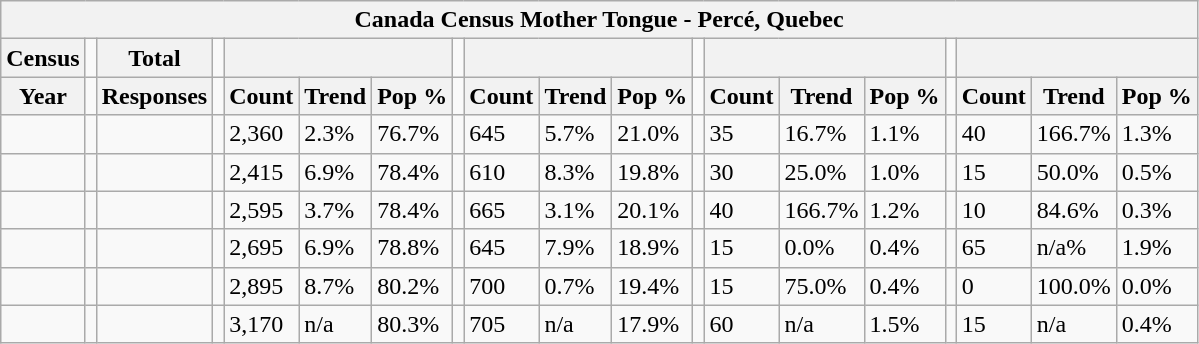<table class="wikitable">
<tr>
<th colspan="19">Canada Census Mother Tongue - Percé, Quebec</th>
</tr>
<tr>
<th>Census</th>
<td></td>
<th>Total</th>
<td colspan="1"></td>
<th colspan="3"></th>
<td colspan="1"></td>
<th colspan="3"></th>
<td colspan="1"></td>
<th colspan="3"></th>
<td colspan="1"></td>
<th colspan="3"></th>
</tr>
<tr>
<th>Year</th>
<td></td>
<th>Responses</th>
<td></td>
<th>Count</th>
<th>Trend</th>
<th>Pop %</th>
<td></td>
<th>Count</th>
<th>Trend</th>
<th>Pop %</th>
<td></td>
<th>Count</th>
<th>Trend</th>
<th>Pop %</th>
<td></td>
<th>Count</th>
<th>Trend</th>
<th>Pop %</th>
</tr>
<tr>
<td></td>
<td></td>
<td></td>
<td></td>
<td>2,360</td>
<td> 2.3%</td>
<td>76.7%</td>
<td></td>
<td>645</td>
<td> 5.7%</td>
<td>21.0%</td>
<td></td>
<td>35</td>
<td> 16.7%</td>
<td>1.1%</td>
<td></td>
<td>40</td>
<td> 166.7%</td>
<td>1.3%</td>
</tr>
<tr>
<td></td>
<td></td>
<td></td>
<td></td>
<td>2,415</td>
<td> 6.9%</td>
<td>78.4%</td>
<td></td>
<td>610</td>
<td> 8.3%</td>
<td>19.8%</td>
<td></td>
<td>30</td>
<td> 25.0%</td>
<td>1.0%</td>
<td></td>
<td>15</td>
<td> 50.0%</td>
<td>0.5%</td>
</tr>
<tr>
<td></td>
<td></td>
<td></td>
<td></td>
<td>2,595</td>
<td> 3.7%</td>
<td>78.4%</td>
<td></td>
<td>665</td>
<td> 3.1%</td>
<td>20.1%</td>
<td></td>
<td>40</td>
<td> 166.7%</td>
<td>1.2%</td>
<td></td>
<td>10</td>
<td> 84.6%</td>
<td>0.3%</td>
</tr>
<tr>
<td></td>
<td></td>
<td></td>
<td></td>
<td>2,695</td>
<td> 6.9%</td>
<td>78.8%</td>
<td></td>
<td>645</td>
<td> 7.9%</td>
<td>18.9%</td>
<td></td>
<td>15</td>
<td> 0.0%</td>
<td>0.4%</td>
<td></td>
<td>65</td>
<td> n/a%</td>
<td>1.9%</td>
</tr>
<tr>
<td></td>
<td></td>
<td></td>
<td></td>
<td>2,895</td>
<td> 8.7%</td>
<td>80.2%</td>
<td></td>
<td>700</td>
<td> 0.7%</td>
<td>19.4%</td>
<td></td>
<td>15</td>
<td> 75.0%</td>
<td>0.4%</td>
<td></td>
<td>0</td>
<td> 100.0%</td>
<td>0.0%</td>
</tr>
<tr>
<td></td>
<td></td>
<td></td>
<td></td>
<td>3,170</td>
<td>n/a</td>
<td>80.3%</td>
<td></td>
<td>705</td>
<td>n/a</td>
<td>17.9%</td>
<td></td>
<td>60</td>
<td>n/a</td>
<td>1.5%</td>
<td></td>
<td>15</td>
<td>n/a</td>
<td>0.4%</td>
</tr>
</table>
